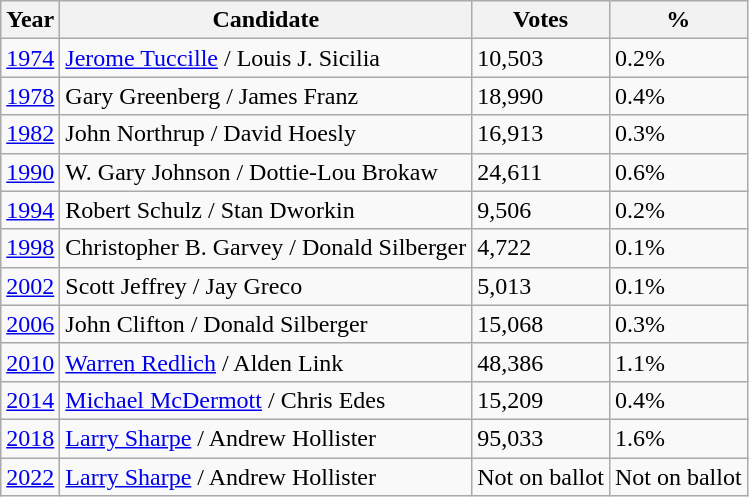<table class="wikitable">
<tr>
<th>Year</th>
<th>Candidate</th>
<th>Votes</th>
<th>%</th>
</tr>
<tr>
<td><a href='#'>1974</a></td>
<td><a href='#'>Jerome Tuccille</a> / Louis J. Sicilia</td>
<td>10,503</td>
<td>0.2%</td>
</tr>
<tr>
<td><a href='#'>1978</a></td>
<td>Gary Greenberg / James Franz</td>
<td>18,990</td>
<td>0.4%</td>
</tr>
<tr>
<td><a href='#'>1982</a></td>
<td>John Northrup / David Hoesly</td>
<td>16,913</td>
<td>0.3%</td>
</tr>
<tr>
<td><a href='#'>1990</a></td>
<td>W. Gary Johnson / Dottie-Lou Brokaw</td>
<td>24,611</td>
<td>0.6%</td>
</tr>
<tr>
<td><a href='#'>1994</a></td>
<td>Robert Schulz / Stan Dworkin</td>
<td>9,506</td>
<td>0.2%</td>
</tr>
<tr>
<td><a href='#'>1998</a></td>
<td>Christopher B. Garvey / Donald Silberger</td>
<td>4,722</td>
<td>0.1%</td>
</tr>
<tr>
<td><a href='#'>2002</a></td>
<td>Scott Jeffrey / Jay Greco</td>
<td>5,013</td>
<td>0.1%</td>
</tr>
<tr>
<td><a href='#'>2006</a></td>
<td>John Clifton / Donald Silberger</td>
<td>15,068</td>
<td>0.3%</td>
</tr>
<tr>
<td><a href='#'>2010</a></td>
<td><a href='#'>Warren Redlich</a>  / Alden Link</td>
<td>48,386</td>
<td>1.1%</td>
</tr>
<tr>
<td><a href='#'>2014</a></td>
<td><a href='#'>Michael McDermott</a> / Chris Edes</td>
<td>15,209</td>
<td>0.4%</td>
</tr>
<tr>
<td><a href='#'>2018</a></td>
<td><a href='#'>Larry Sharpe</a> / Andrew Hollister</td>
<td>95,033</td>
<td>1.6%</td>
</tr>
<tr>
<td><a href='#'>2022</a></td>
<td><a href='#'>Larry Sharpe</a> / Andrew Hollister</td>
<td>Not on ballot</td>
<td>Not on ballot</td>
</tr>
</table>
